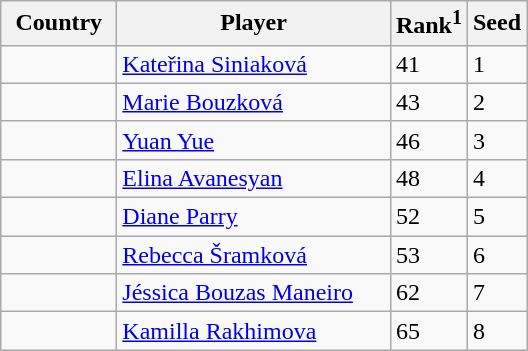<table class="sortable wikitable">
<tr>
<th width="70">Country</th>
<th width="175">Player</th>
<th>Rank<sup>1</sup></th>
<th>Seed</th>
</tr>
<tr>
<td></td>
<td><a href='#'>Kateřina Siniaková</a></td>
<td>41</td>
<td>1</td>
</tr>
<tr>
<td></td>
<td><a href='#'>Marie Bouzková</a></td>
<td>43</td>
<td>2</td>
</tr>
<tr>
<td></td>
<td><a href='#'>Yuan Yue</a></td>
<td>46</td>
<td>3</td>
</tr>
<tr>
<td></td>
<td><a href='#'>Elina Avanesyan</a></td>
<td>48</td>
<td>4</td>
</tr>
<tr>
<td></td>
<td><a href='#'>Diane Parry</a></td>
<td>52</td>
<td>5</td>
</tr>
<tr>
<td></td>
<td><a href='#'>Rebecca Šramková</a></td>
<td>53</td>
<td>6</td>
</tr>
<tr>
<td></td>
<td><a href='#'>Jéssica Bouzas Maneiro</a></td>
<td>62</td>
<td>7</td>
</tr>
<tr>
<td></td>
<td><a href='#'>Kamilla Rakhimova</a></td>
<td>65</td>
<td>8</td>
</tr>
</table>
